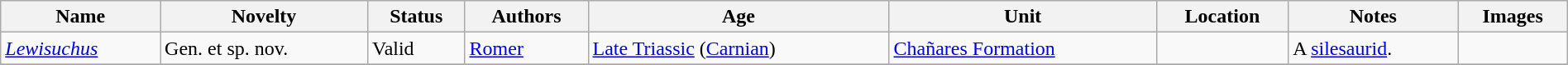<table class="wikitable sortable" align="center" width="100%">
<tr>
<th>Name</th>
<th>Novelty</th>
<th>Status</th>
<th>Authors</th>
<th>Age</th>
<th>Unit</th>
<th>Location</th>
<th>Notes</th>
<th>Images</th>
</tr>
<tr>
<td><em><a href='#'>Lewisuchus</a></em></td>
<td>Gen. et sp. nov.</td>
<td>Valid</td>
<td><a href='#'>Romer</a></td>
<td><a href='#'>Late Triassic</a> (<a href='#'>Carnian</a>)</td>
<td><a href='#'>Chañares Formation</a></td>
<td></td>
<td>A <a href='#'>silesaurid</a>.</td>
<td></td>
</tr>
<tr>
</tr>
</table>
